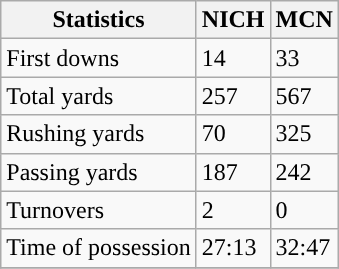<table class="wikitable">
<tr>
<th>Statistics</th>
<th>NICH</th>
<th>MCN</th>
</tr>
<tr>
<td>First downs</td>
<td>14</td>
<td>33</td>
</tr>
<tr>
<td>Total yards</td>
<td>257</td>
<td>567</td>
</tr>
<tr>
<td>Rushing yards</td>
<td>70</td>
<td>325</td>
</tr>
<tr>
<td>Passing yards</td>
<td>187</td>
<td>242</td>
</tr>
<tr>
<td>Turnovers</td>
<td>2</td>
<td>0</td>
</tr>
<tr>
<td>Time of possession</td>
<td>27:13</td>
<td>32:47</td>
</tr>
<tr>
</tr>
</table>
